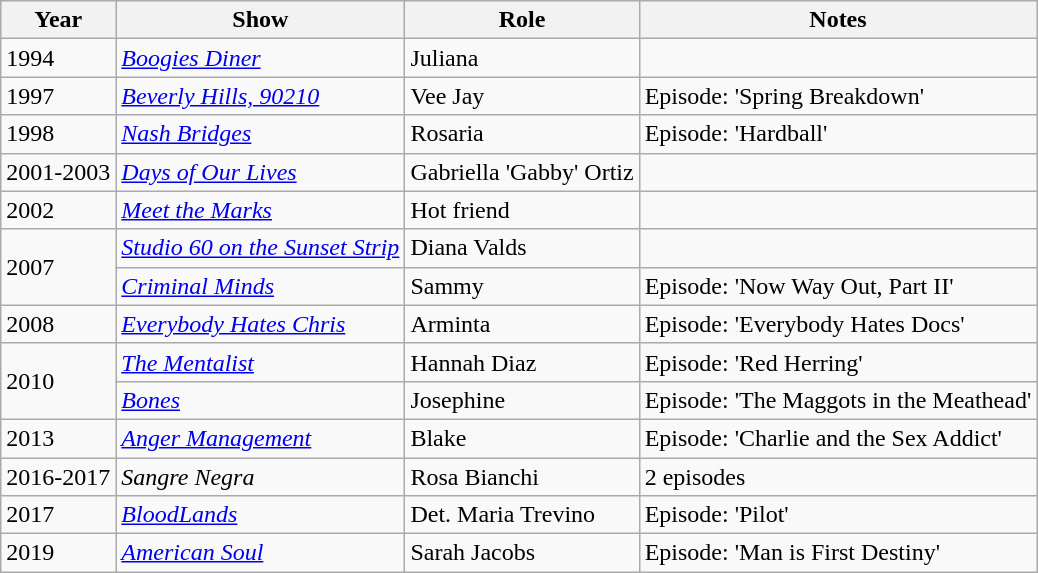<table class="wikitable">
<tr>
<th>Year</th>
<th>Show</th>
<th>Role</th>
<th>Notes</th>
</tr>
<tr>
<td>1994</td>
<td><em><a href='#'>Boogies Diner</a></em></td>
<td>Juliana</td>
<td></td>
</tr>
<tr>
<td>1997</td>
<td><em><a href='#'>Beverly Hills, 90210</a></em></td>
<td>Vee Jay</td>
<td>Episode: 'Spring Breakdown'</td>
</tr>
<tr>
<td>1998</td>
<td><em><a href='#'>Nash Bridges</a></em></td>
<td>Rosaria</td>
<td>Episode: 'Hardball'</td>
</tr>
<tr>
<td>2001-2003</td>
<td><em><a href='#'>Days of Our Lives</a></em></td>
<td>Gabriella 'Gabby' Ortiz</td>
<td></td>
</tr>
<tr>
<td>2002</td>
<td><em><a href='#'>Meet the Marks</a></em></td>
<td>Hot friend</td>
<td></td>
</tr>
<tr>
<td rowspan="2">2007</td>
<td><em><a href='#'>Studio 60 on the Sunset Strip</a></em></td>
<td>Diana Valds</td>
<td></td>
</tr>
<tr>
<td><em><a href='#'>Criminal Minds</a></em></td>
<td>Sammy</td>
<td>Episode: 'Now Way Out, Part II'</td>
</tr>
<tr>
<td>2008</td>
<td><em><a href='#'>Everybody Hates Chris</a></em></td>
<td>Arminta</td>
<td>Episode: 'Everybody Hates Docs'</td>
</tr>
<tr>
<td rowspan="2">2010</td>
<td><em><a href='#'>The Mentalist</a></em></td>
<td>Hannah Diaz</td>
<td>Episode: 'Red Herring'</td>
</tr>
<tr>
<td><em><a href='#'>Bones</a></em></td>
<td>Josephine</td>
<td>Episode: 'The Maggots in the Meathead'</td>
</tr>
<tr>
<td>2013</td>
<td><em><a href='#'>Anger Management</a></em></td>
<td>Blake</td>
<td>Episode: 'Charlie and the Sex Addict'</td>
</tr>
<tr>
<td>2016-2017</td>
<td><em>Sangre Negra</em></td>
<td>Rosa Bianchi</td>
<td>2 episodes</td>
</tr>
<tr>
<td>2017</td>
<td><em><a href='#'>BloodLands</a></em></td>
<td>Det. Maria Trevino</td>
<td>Episode: 'Pilot'</td>
</tr>
<tr>
<td>2019</td>
<td><em><a href='#'>American Soul</a></em></td>
<td>Sarah Jacobs</td>
<td>Episode: 'Man is First Destiny'</td>
</tr>
</table>
